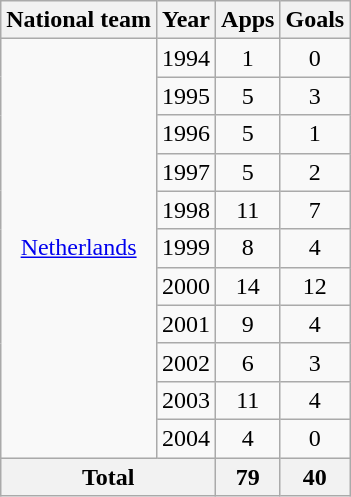<table class="wikitable" style="text-align:center">
<tr>
<th>National team</th>
<th>Year</th>
<th>Apps</th>
<th>Goals</th>
</tr>
<tr>
<td rowspan="11"><a href='#'>Netherlands</a></td>
<td>1994</td>
<td>1</td>
<td>0</td>
</tr>
<tr>
<td>1995</td>
<td>5</td>
<td>3</td>
</tr>
<tr>
<td>1996</td>
<td>5</td>
<td>1</td>
</tr>
<tr>
<td>1997</td>
<td>5</td>
<td>2</td>
</tr>
<tr>
<td>1998</td>
<td>11</td>
<td>7</td>
</tr>
<tr>
<td>1999</td>
<td>8</td>
<td>4</td>
</tr>
<tr>
<td>2000</td>
<td>14</td>
<td>12</td>
</tr>
<tr>
<td>2001</td>
<td>9</td>
<td>4</td>
</tr>
<tr>
<td>2002</td>
<td>6</td>
<td>3</td>
</tr>
<tr>
<td>2003</td>
<td>11</td>
<td>4</td>
</tr>
<tr>
<td>2004</td>
<td>4</td>
<td>0</td>
</tr>
<tr>
<th colspan="2">Total</th>
<th>79</th>
<th>40</th>
</tr>
</table>
